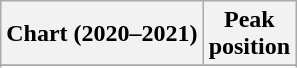<table class="wikitable sortable plainrowheaders" style="text-align:center">
<tr>
<th scope="col">Chart (2020–2021)</th>
<th scope="col">Peak<br>position</th>
</tr>
<tr>
</tr>
<tr>
</tr>
<tr>
</tr>
<tr>
</tr>
<tr>
</tr>
<tr>
</tr>
</table>
